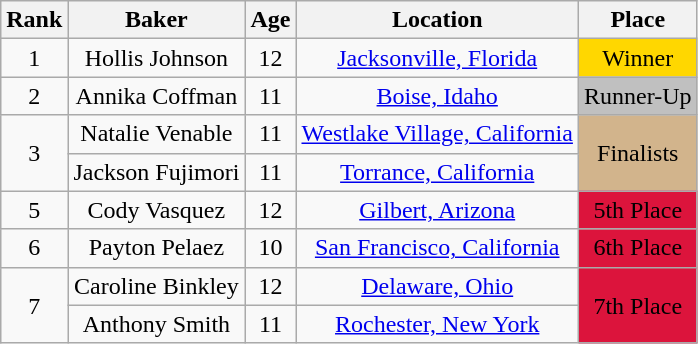<table class="wikitable" style="text-align:center;">
<tr>
<th>Rank</th>
<th>Baker</th>
<th>Age</th>
<th>Location</th>
<th>Place</th>
</tr>
<tr>
<td>1</td>
<td>Hollis Johnson</td>
<td>12</td>
<td><a href='#'>Jacksonville, Florida</a></td>
<td style="background:gold;">Winner</td>
</tr>
<tr>
<td>2</td>
<td>Annika Coffman</td>
<td>11</td>
<td><a href='#'>Boise, Idaho</a></td>
<td style="background:silver;">Runner-Up</td>
</tr>
<tr 4>
<td rowspan="2">3</td>
<td>Natalie Venable</td>
<td>11</td>
<td><a href='#'>Westlake Village, California</a></td>
<td rowspan="2" style="background:tan;">Finalists</td>
</tr>
<tr>
<td>Jackson Fujimori</td>
<td>11</td>
<td><a href='#'>Torrance, California</a></td>
</tr>
<tr>
<td>5</td>
<td>Cody Vasquez</td>
<td>12</td>
<td><a href='#'>Gilbert, Arizona</a></td>
<td style="background:crimson;">5th Place</td>
</tr>
<tr>
<td>6</td>
<td>Payton Pelaez</td>
<td>10</td>
<td><a href='#'>San Francisco, California</a></td>
<td style="background:crimson;">6th Place</td>
</tr>
<tr>
<td rowspan="2">7</td>
<td>Caroline Binkley</td>
<td>12</td>
<td><a href='#'>Delaware, Ohio</a></td>
<td rowspan="2" style="background:crimson;">7th Place</td>
</tr>
<tr 8>
<td>Anthony Smith</td>
<td>11</td>
<td><a href='#'>Rochester, New York</a></td>
</tr>
</table>
